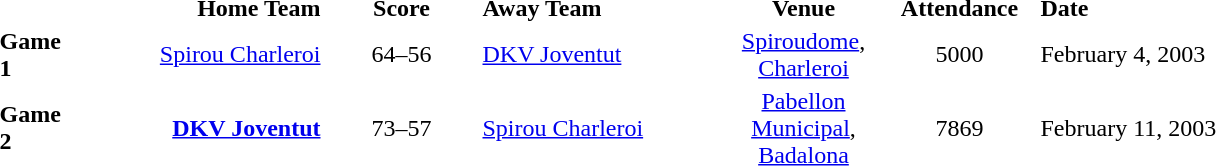<table style="text-align:center" cellpadding=1 border=0>
<tr>
<th width=50></th>
<th width=160 align=right>Home Team</th>
<th width=100>Score</th>
<th width=160 align=left>Away Team</th>
<th width=100>Venue</th>
<th width=100>Attendance</th>
<th width=200 align=left>Date</th>
</tr>
<tr>
<td align=left><strong>Game 1</strong></td>
<td align=right><a href='#'>Spirou Charleroi</a> </td>
<td>64–56</td>
<td align=left> <a href='#'>DKV Joventut</a></td>
<td><a href='#'>Spiroudome</a>, <a href='#'>Charleroi</a></td>
<td>5000</td>
<td align=left>February 4, 2003</td>
</tr>
<tr>
<td align=left><strong>Game 2</strong></td>
<td align=right><strong><a href='#'>DKV Joventut</a></strong> </td>
<td>73–57</td>
<td align=left> <a href='#'>Spirou Charleroi</a></td>
<td><a href='#'>Pabellon Municipal</a>, <a href='#'>Badalona</a></td>
<td>7869</td>
<td align=left>February 11, 2003</td>
</tr>
</table>
